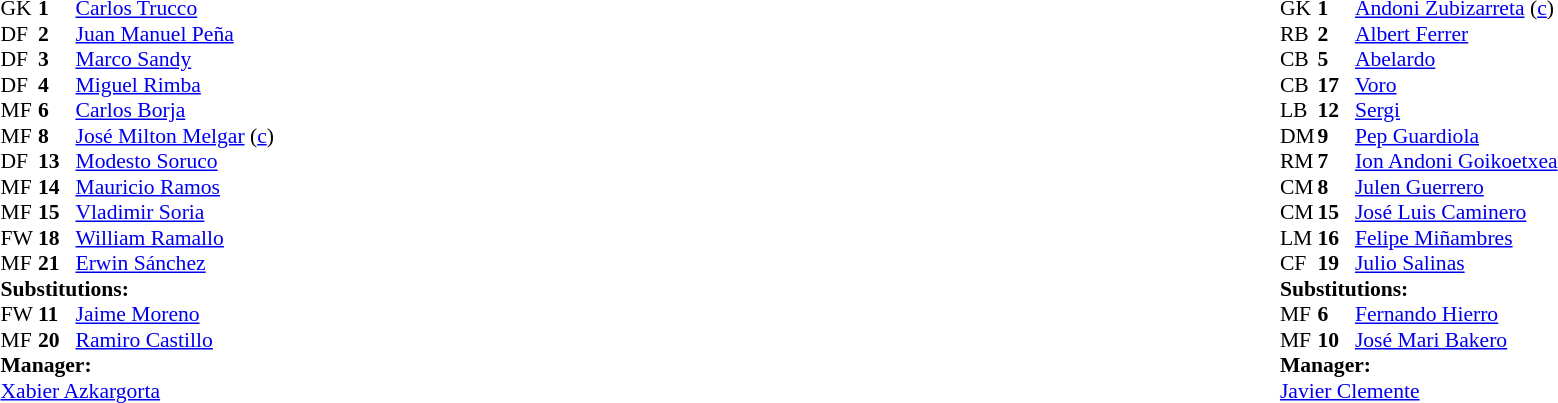<table width="100%">
<tr>
<td valign=top width=50%><br><table style="font-size: 90%" cellspacing="0" cellpadding="0">
<tr>
<th width=25></th>
<th width=25></th>
</tr>
<tr>
<td>GK</td>
<td><strong>1</strong></td>
<td><a href='#'>Carlos Trucco</a></td>
</tr>
<tr>
<td>DF</td>
<td><strong>2</strong></td>
<td><a href='#'>Juan Manuel Peña</a></td>
</tr>
<tr>
<td>DF</td>
<td><strong>3</strong></td>
<td><a href='#'>Marco Sandy</a></td>
</tr>
<tr>
<td>DF</td>
<td><strong>4</strong></td>
<td><a href='#'>Miguel Rimba</a></td>
</tr>
<tr>
<td>MF</td>
<td><strong>6</strong></td>
<td><a href='#'>Carlos Borja</a></td>
</tr>
<tr>
<td>MF</td>
<td><strong>8</strong></td>
<td><a href='#'>José Milton Melgar</a> (<a href='#'>c</a>)</td>
</tr>
<tr>
<td>DF</td>
<td><strong>13</strong></td>
<td><a href='#'>Modesto Soruco</a></td>
</tr>
<tr>
<td>MF</td>
<td><strong>14</strong></td>
<td><a href='#'>Mauricio Ramos</a></td>
<td></td>
<td></td>
</tr>
<tr>
<td>MF</td>
<td><strong>15</strong></td>
<td><a href='#'>Vladimir Soria</a></td>
<td></td>
<td></td>
</tr>
<tr>
<td>FW</td>
<td><strong>18</strong></td>
<td><a href='#'>William Ramallo</a></td>
</tr>
<tr>
<td>MF</td>
<td><strong>21</strong></td>
<td><a href='#'>Erwin Sánchez</a></td>
</tr>
<tr>
<td colspan=3><strong>Substitutions:</strong></td>
</tr>
<tr>
<td>FW</td>
<td><strong>11</strong></td>
<td><a href='#'>Jaime Moreno</a></td>
<td></td>
<td></td>
</tr>
<tr>
<td>MF</td>
<td><strong>20</strong></td>
<td><a href='#'>Ramiro Castillo</a></td>
<td></td>
<td></td>
</tr>
<tr>
<td colspan=3><strong>Manager:</strong></td>
</tr>
<tr>
<td colspan=4> <a href='#'>Xabier Azkargorta</a></td>
</tr>
</table>
</td>
<td></td>
<td valign=top width=50%><br><table style="font-size: 90%" cellspacing="0" cellpadding="0" align=center>
<tr>
<th width=25></th>
<th width=25></th>
</tr>
<tr>
<td>GK</td>
<td><strong>1</strong></td>
<td><a href='#'>Andoni Zubizarreta</a> (<a href='#'>c</a>)</td>
</tr>
<tr>
<td>RB</td>
<td><strong>2</strong></td>
<td><a href='#'>Albert Ferrer</a></td>
<td></td>
</tr>
<tr>
<td>CB</td>
<td><strong>5</strong></td>
<td><a href='#'>Abelardo</a></td>
</tr>
<tr>
<td>CB</td>
<td><strong>17</strong></td>
<td><a href='#'>Voro</a></td>
</tr>
<tr>
<td>LB</td>
<td><strong>12</strong></td>
<td><a href='#'>Sergi</a></td>
</tr>
<tr>
<td>DM</td>
<td><strong>9</strong></td>
<td><a href='#'>Pep Guardiola</a></td>
<td></td>
<td></td>
</tr>
<tr>
<td>RM</td>
<td><strong>7</strong></td>
<td><a href='#'>Ion Andoni Goikoetxea</a></td>
</tr>
<tr>
<td>CM</td>
<td><strong>8</strong></td>
<td><a href='#'>Julen Guerrero</a></td>
</tr>
<tr>
<td>CM</td>
<td><strong>15</strong></td>
<td><a href='#'>José Luis Caminero</a></td>
<td></td>
</tr>
<tr>
<td>LM</td>
<td><strong>16</strong></td>
<td><a href='#'>Felipe Miñambres</a></td>
<td></td>
<td></td>
</tr>
<tr>
<td>CF</td>
<td><strong>19</strong></td>
<td><a href='#'>Julio Salinas</a></td>
</tr>
<tr>
<td colspan=3><strong>Substitutions:</strong></td>
</tr>
<tr>
<td>MF</td>
<td><strong>6</strong></td>
<td><a href='#'>Fernando Hierro</a></td>
<td></td>
<td></td>
</tr>
<tr>
<td>MF</td>
<td><strong>10</strong></td>
<td><a href='#'>José Mari Bakero</a></td>
<td></td>
<td></td>
</tr>
<tr>
<td colspan=3><strong>Manager:</strong></td>
</tr>
<tr>
<td colspan=4><a href='#'>Javier Clemente</a></td>
</tr>
</table>
</td>
</tr>
</table>
